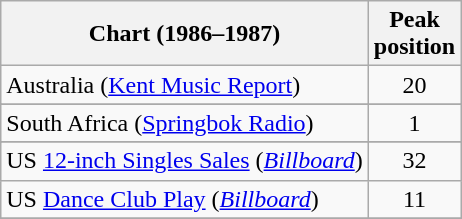<table class="wikitable sortable">
<tr>
<th>Chart (1986–1987)</th>
<th>Peak<br>position</th>
</tr>
<tr>
<td>Australia (<a href='#'>Kent Music Report</a>)</td>
<td align="center">20</td>
</tr>
<tr>
</tr>
<tr>
</tr>
<tr>
</tr>
<tr>
</tr>
<tr>
</tr>
<tr>
<td>South Africa (<a href='#'>Springbok Radio</a>)</td>
<td align="center">1</td>
</tr>
<tr>
</tr>
<tr>
<td>US <a href='#'>12-inch Singles Sales</a> (<em><a href='#'>Billboard</a></em>)<br></td>
<td align="center">32</td>
</tr>
<tr>
<td>US <a href='#'>Dance Club Play</a> (<em><a href='#'>Billboard</a></em>)<br></td>
<td align="center">11</td>
</tr>
<tr>
</tr>
</table>
